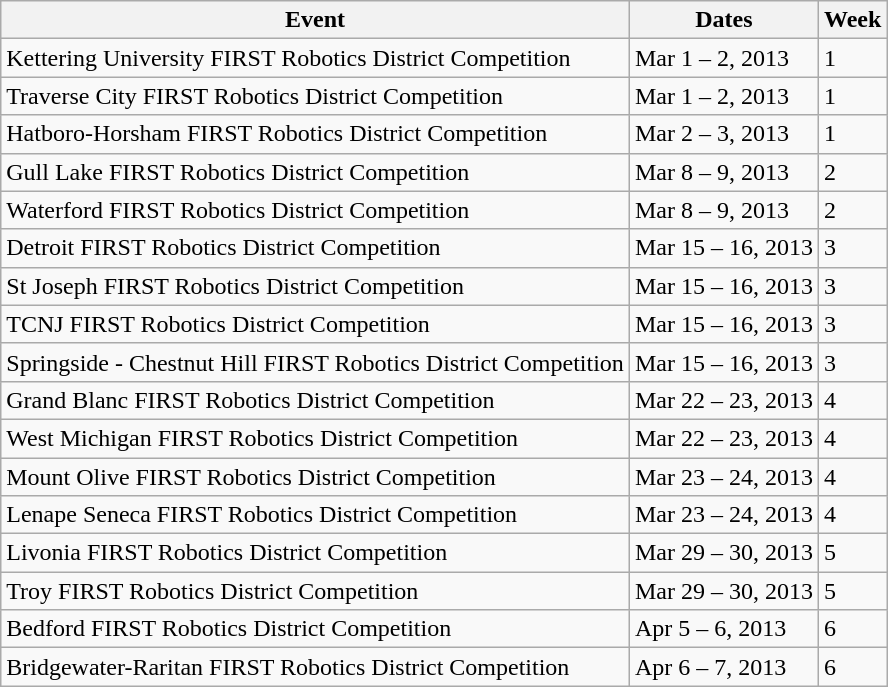<table class="wikitable">
<tr>
<th>Event</th>
<th>Dates</th>
<th>Week</th>
</tr>
<tr>
<td>Kettering University FIRST Robotics District Competition</td>
<td>Mar 1 – 2, 2013</td>
<td>1</td>
</tr>
<tr>
<td>Traverse City FIRST Robotics District Competition</td>
<td>Mar 1 – 2, 2013</td>
<td>1</td>
</tr>
<tr>
<td>Hatboro-Horsham FIRST Robotics District Competition</td>
<td>Mar 2 – 3, 2013</td>
<td>1</td>
</tr>
<tr>
<td>Gull Lake FIRST Robotics District Competition</td>
<td>Mar 8 – 9, 2013</td>
<td>2</td>
</tr>
<tr>
<td>Waterford FIRST Robotics District Competition</td>
<td>Mar 8 – 9, 2013</td>
<td>2</td>
</tr>
<tr>
<td>Detroit FIRST Robotics District Competition</td>
<td>Mar 15 – 16, 2013</td>
<td>3</td>
</tr>
<tr>
<td>St Joseph FIRST Robotics District Competition</td>
<td>Mar 15 – 16, 2013</td>
<td>3</td>
</tr>
<tr>
<td>TCNJ FIRST Robotics District Competition</td>
<td>Mar 15 – 16, 2013</td>
<td>3</td>
</tr>
<tr>
<td>Springside - Chestnut Hill FIRST Robotics District Competition</td>
<td>Mar 15 – 16, 2013</td>
<td>3</td>
</tr>
<tr>
<td>Grand Blanc FIRST Robotics District Competition</td>
<td>Mar 22 – 23, 2013</td>
<td>4</td>
</tr>
<tr>
<td>West Michigan FIRST Robotics District Competition</td>
<td>Mar 22 – 23, 2013</td>
<td>4</td>
</tr>
<tr>
<td>Mount Olive FIRST Robotics District Competition</td>
<td>Mar 23 – 24, 2013</td>
<td>4</td>
</tr>
<tr>
<td>Lenape Seneca FIRST Robotics District Competition</td>
<td>Mar 23 – 24, 2013</td>
<td>4</td>
</tr>
<tr>
<td>Livonia FIRST Robotics District Competition</td>
<td>Mar 29 – 30, 2013</td>
<td>5</td>
</tr>
<tr>
<td>Troy FIRST Robotics District Competition</td>
<td>Mar 29 – 30, 2013</td>
<td>5</td>
</tr>
<tr>
<td>Bedford FIRST Robotics District Competition</td>
<td>Apr 5 – 6, 2013</td>
<td>6</td>
</tr>
<tr>
<td>Bridgewater-Raritan FIRST Robotics District Competition</td>
<td>Apr 6 – 7, 2013</td>
<td>6</td>
</tr>
</table>
